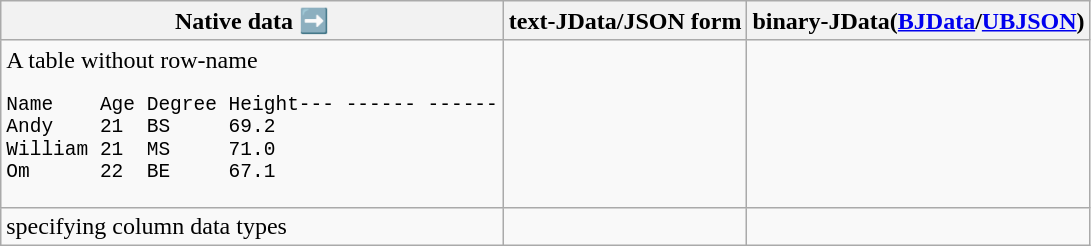<table class="wikitable">
<tr>
<th>Native data ➡️</th>
<th>text-JData/JSON form</th>
<th>binary-JData(<a href='#'>BJData</a>/<a href='#'>UBJSON</a>)</th>
</tr>
<tr>
<td>A table without row-name<br><pre>
Name    Age Degree Height--- ------ ------
Andy    21  BS     69.2
William 21  MS     71.0
Om      22  BE     67.1
</pre></td>
<td></td>
<td></td>
</tr>
<tr>
<td>specifying column data types</td>
<td></td>
<td></td>
</tr>
</table>
